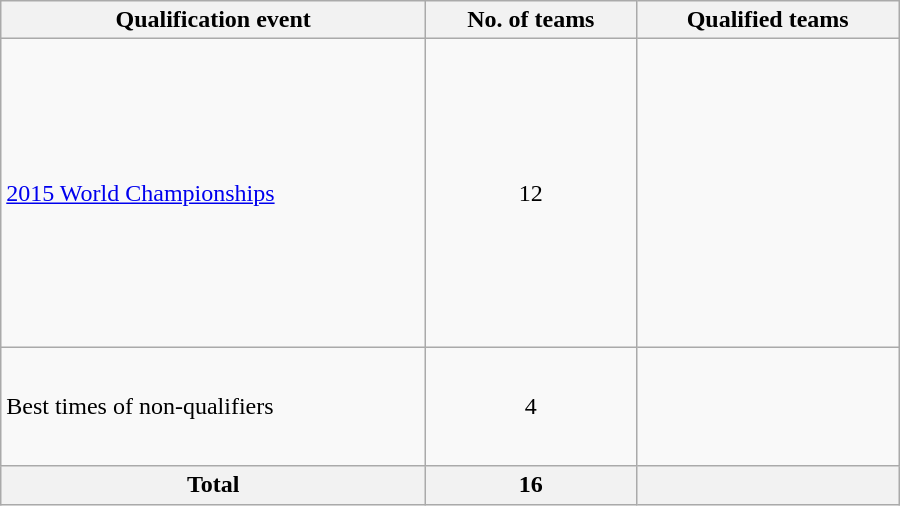<table class=wikitable style="text-align:left" width=600>
<tr>
<th>Qualification event</th>
<th>No. of teams</th>
<th>Qualified teams</th>
</tr>
<tr>
<td><a href='#'>2015 World Championships</a></td>
<td align=center>12</td>
<td><br><br><br><br><br><br><br><br><br><br><br></td>
</tr>
<tr>
<td>Best times of non-qualifiers</td>
<td align=center>4</td>
<td><br><br><br><br></td>
</tr>
<tr>
<th>Total</th>
<th>16</th>
<th></th>
</tr>
</table>
